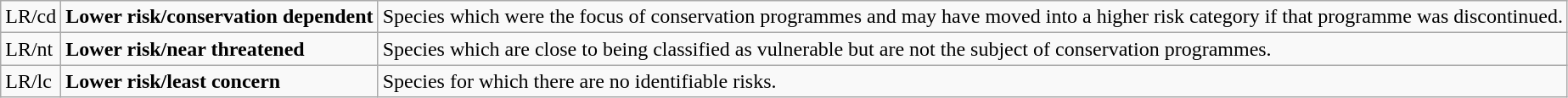<table class="wikitable" style="text-align:left">
<tr>
<td>LR/cd</td>
<td><strong>Lower risk/conservation dependent</strong></td>
<td>Species which were the focus of conservation programmes and may have moved into a higher risk category if that programme was discontinued.</td>
</tr>
<tr>
<td>LR/nt</td>
<td><strong>Lower risk/near threatened</strong></td>
<td>Species which are close to being classified as vulnerable but are not the subject of conservation programmes.</td>
</tr>
<tr>
<td>LR/lc</td>
<td><strong>Lower risk/least concern</strong></td>
<td>Species for which there are no identifiable risks.</td>
</tr>
</table>
